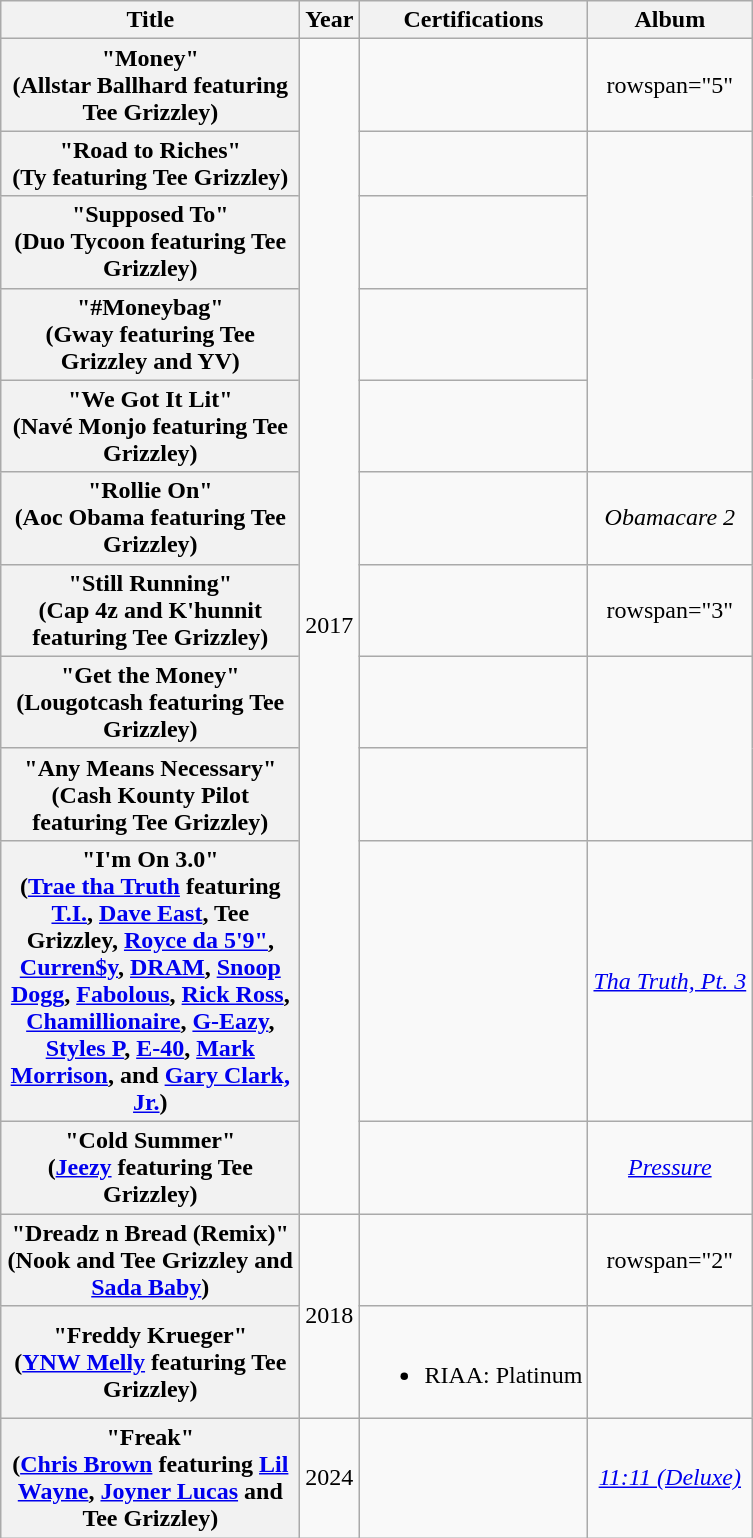<table class="wikitable plainrowheaders" style="text-align:center;">
<tr>
<th scope="col" style="width:12em;">Title</th>
<th scope="col" style="width:2em;">Year</th>
<th scope="col">Certifications</th>
<th scope="col">Album</th>
</tr>
<tr>
<th scope="row">"Money"<br><span>(Allstar Ballhard featuring Tee Grizzley)</span></th>
<td rowspan="11">2017</td>
<td></td>
<td>rowspan="5" </td>
</tr>
<tr>
<th scope="row">"Road to Riches"<br><span>(Ty featuring Tee Grizzley)</span></th>
<td></td>
</tr>
<tr>
<th scope="row">"Supposed To"<br><span>(Duo Tycoon featuring Tee Grizzley)</span></th>
<td></td>
</tr>
<tr>
<th scope="row">"#Moneybag"<br><span>(Gway featuring Tee Grizzley and YV)</span></th>
<td></td>
</tr>
<tr>
<th scope="row">"We Got It Lit"<br><span>(Navé Monjo featuring Tee Grizzley)</span></th>
<td></td>
</tr>
<tr>
<th scope="row">"Rollie On"<br><span>(Aoc Obama featuring Tee Grizzley)</span></th>
<td></td>
<td><em>Obamacare 2</em></td>
</tr>
<tr>
<th scope="row">"Still Running"<br><span>(Cap 4z and K'hunnit featuring Tee Grizzley)</span></th>
<td></td>
<td>rowspan="3" </td>
</tr>
<tr>
<th scope="row">"Get the Money"<br><span>(Lougotcash featuring Tee Grizzley)</span></th>
<td></td>
</tr>
<tr>
<th scope="row">"Any Means Necessary"<br><span>(Cash Kounty Pilot featuring Tee Grizzley)</span></th>
<td></td>
</tr>
<tr>
<th scope="row">"I'm On 3.0"<br><span>(<a href='#'>Trae tha Truth</a> featuring <a href='#'>T.I.</a>, <a href='#'>Dave East</a>, Tee Grizzley, <a href='#'>Royce da 5'9"</a>, <a href='#'>Curren$y</a>, <a href='#'>DRAM</a>, <a href='#'>Snoop Dogg</a>, <a href='#'>Fabolous</a>, <a href='#'>Rick Ross</a>, <a href='#'>Chamillionaire</a>, <a href='#'>G-Eazy</a>, <a href='#'>Styles P</a>, <a href='#'>E-40</a>, <a href='#'>Mark Morrison</a>, and <a href='#'>Gary Clark, Jr.</a>)</span></th>
<td></td>
<td><em><a href='#'>Tha Truth, Pt. 3</a></em></td>
</tr>
<tr>
<th scope="row">"Cold Summer"<br><span>(<a href='#'>Jeezy</a> featuring Tee Grizzley)</span></th>
<td></td>
<td><em><a href='#'>Pressure</a></em></td>
</tr>
<tr>
<th scope="row">"Dreadz n Bread (Remix)"<br><span>(Nook and Tee Grizzley and <a href='#'>Sada Baby</a>)</span></th>
<td rowspan="2">2018</td>
<td></td>
<td>rowspan="2" </td>
</tr>
<tr>
<th scope="row">"Freddy Krueger" <br><span>(<a href='#'>YNW Melly</a> featuring Tee Grizzley)</span></th>
<td><br><ul><li>RIAA: Platinum</li></ul></td>
</tr>
<tr>
<th scope="row">"Freak" <br><span>(<a href='#'>Chris Brown</a> featuring <a href='#'>Lil Wayne</a>, <a href='#'>Joyner Lucas</a> and Tee Grizzley)</span></th>
<td>2024</td>
<td></td>
<td><em><a href='#'>11:11 (Deluxe)</a></em></td>
</tr>
</table>
